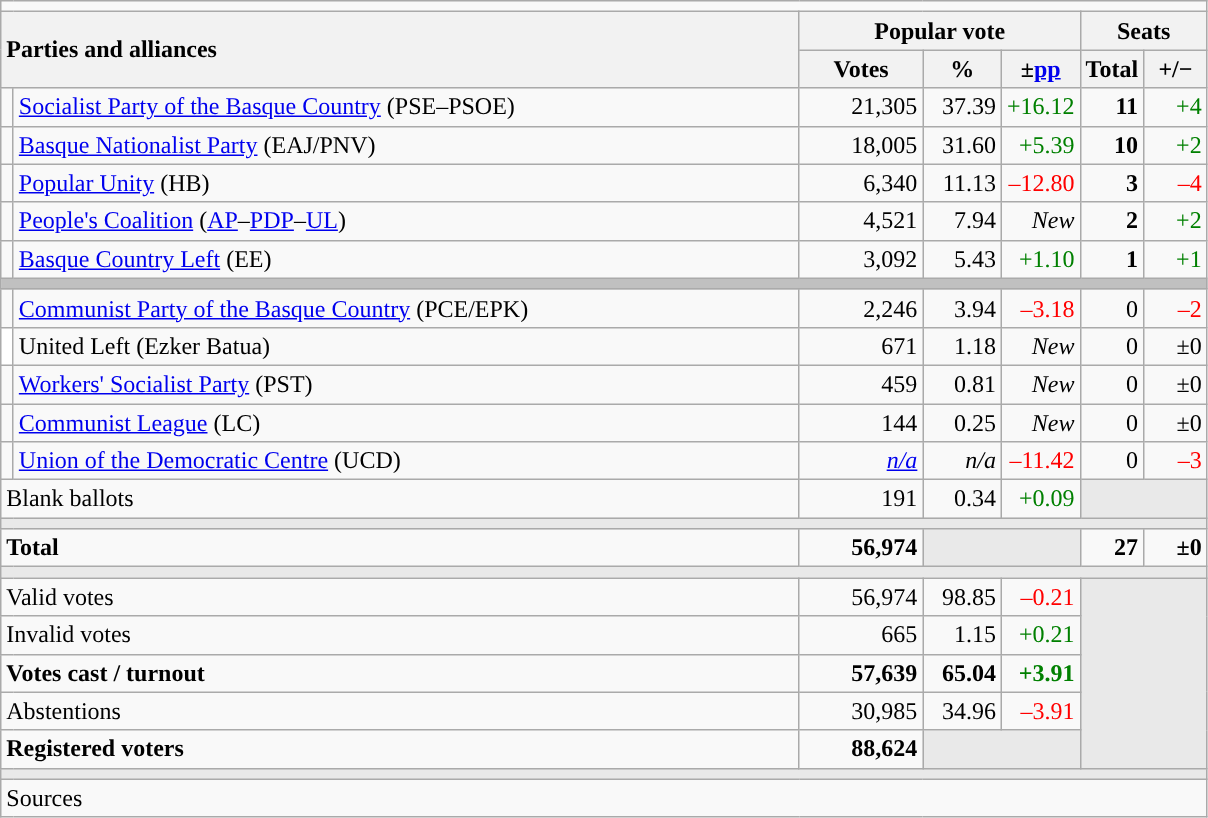<table class="wikitable" style="text-align:right;">
<tr>
<td colspan="7"></td>
</tr>
<tr>
<th style="text-align:left;" rowspan="2" colspan="2" width="525">Parties and alliances</th>
<th colspan="3">Popular vote</th>
<th colspan="2">Seats</th>
</tr>
<tr>
<th width="75">Votes</th>
<th width="45">%</th>
<th width="45">±<a href='#'>pp</a></th>
<th width="35">Total</th>
<th width="35">+/−</th>
</tr>
<tr>
<td width="1" style="color:inherit;background:"></td>
<td align="left"><a href='#'>Socialist Party of the Basque Country</a> (PSE–PSOE)</td>
<td>21,305</td>
<td>37.39</td>
<td style="color:green;">+16.12</td>
<td><strong>11</strong></td>
<td style="color:green;">+4</td>
</tr>
<tr>
<td style="color:inherit;background:"></td>
<td align="left"><a href='#'>Basque Nationalist Party</a> (EAJ/PNV)</td>
<td>18,005</td>
<td>31.60</td>
<td style="color:green;">+5.39</td>
<td><strong>10</strong></td>
<td style="color:green;">+2</td>
</tr>
<tr>
<td style="color:inherit;background:"></td>
<td align="left"><a href='#'>Popular Unity</a> (HB)</td>
<td>6,340</td>
<td>11.13</td>
<td style="color:red;">–12.80</td>
<td><strong>3</strong></td>
<td style="color:red;">–4</td>
</tr>
<tr>
<td style="color:inherit;background:"></td>
<td align="left"><a href='#'>People's Coalition</a> (<a href='#'>AP</a>–<a href='#'>PDP</a>–<a href='#'>UL</a>)</td>
<td>4,521</td>
<td>7.94</td>
<td><em>New</em></td>
<td><strong>2</strong></td>
<td style="color:green;">+2</td>
</tr>
<tr>
<td style="color:inherit;background:"></td>
<td align="left"><a href='#'>Basque Country Left</a> (EE)</td>
<td>3,092</td>
<td>5.43</td>
<td style="color:green;">+1.10</td>
<td><strong>1</strong></td>
<td style="color:green;">+1</td>
</tr>
<tr>
<td colspan="7" bgcolor="#C0C0C0"></td>
</tr>
<tr>
<td style="color:inherit;background:"></td>
<td align="left"><a href='#'>Communist Party of the Basque Country</a> (PCE/EPK)</td>
<td>2,246</td>
<td>3.94</td>
<td style="color:red;">–3.18</td>
<td>0</td>
<td style="color:red;">–2</td>
</tr>
<tr>
<td bgcolor="white"></td>
<td align="left">United Left (Ezker Batua)</td>
<td>671</td>
<td>1.18</td>
<td><em>New</em></td>
<td>0</td>
<td>±0</td>
</tr>
<tr>
<td style="color:inherit;background:"></td>
<td align="left"><a href='#'>Workers' Socialist Party</a> (PST)</td>
<td>459</td>
<td>0.81</td>
<td><em>New</em></td>
<td>0</td>
<td>±0</td>
</tr>
<tr>
<td style="color:inherit;background:"></td>
<td align="left"><a href='#'>Communist League</a> (LC)</td>
<td>144</td>
<td>0.25</td>
<td><em>New</em></td>
<td>0</td>
<td>±0</td>
</tr>
<tr>
<td style="color:inherit;background:"></td>
<td align="left"><a href='#'>Union of the Democratic Centre</a> (UCD)</td>
<td><em><a href='#'>n/a</a></em></td>
<td><em>n/a</em></td>
<td style="color:red;">–11.42</td>
<td>0</td>
<td style="color:red;">–3</td>
</tr>
<tr>
<td align="left" colspan="2">Blank ballots</td>
<td>191</td>
<td>0.34</td>
<td style="color:green;">+0.09</td>
<td bgcolor="#E9E9E9" colspan="2"></td>
</tr>
<tr>
<td colspan="7" bgcolor="#E9E9E9"></td>
</tr>
<tr style="font-weight:bold;">
<td align="left" colspan="2">Total</td>
<td>56,974</td>
<td bgcolor="#E9E9E9" colspan="2"></td>
<td>27</td>
<td>±0</td>
</tr>
<tr>
<td colspan="7" bgcolor="#E9E9E9"></td>
</tr>
<tr>
<td align="left" colspan="2">Valid votes</td>
<td>56,974</td>
<td>98.85</td>
<td style="color:red;">–0.21</td>
<td bgcolor="#E9E9E9" colspan="2" rowspan="5"></td>
</tr>
<tr>
<td align="left" colspan="2">Invalid votes</td>
<td>665</td>
<td>1.15</td>
<td style="color:green;">+0.21</td>
</tr>
<tr style="font-weight:bold;">
<td align="left" colspan="2">Votes cast / turnout</td>
<td>57,639</td>
<td>65.04</td>
<td style="color:green;">+3.91</td>
</tr>
<tr>
<td align="left" colspan="2">Abstentions</td>
<td>30,985</td>
<td>34.96</td>
<td style="color:red;">–3.91</td>
</tr>
<tr style="font-weight:bold;">
<td align="left" colspan="2">Registered voters</td>
<td>88,624</td>
<td bgcolor="#E9E9E9" colspan="2"></td>
</tr>
<tr>
<td colspan="7" bgcolor="#E9E9E9"></td>
</tr>
<tr>
<td align="left" colspan="7">Sources</td>
</tr>
</table>
